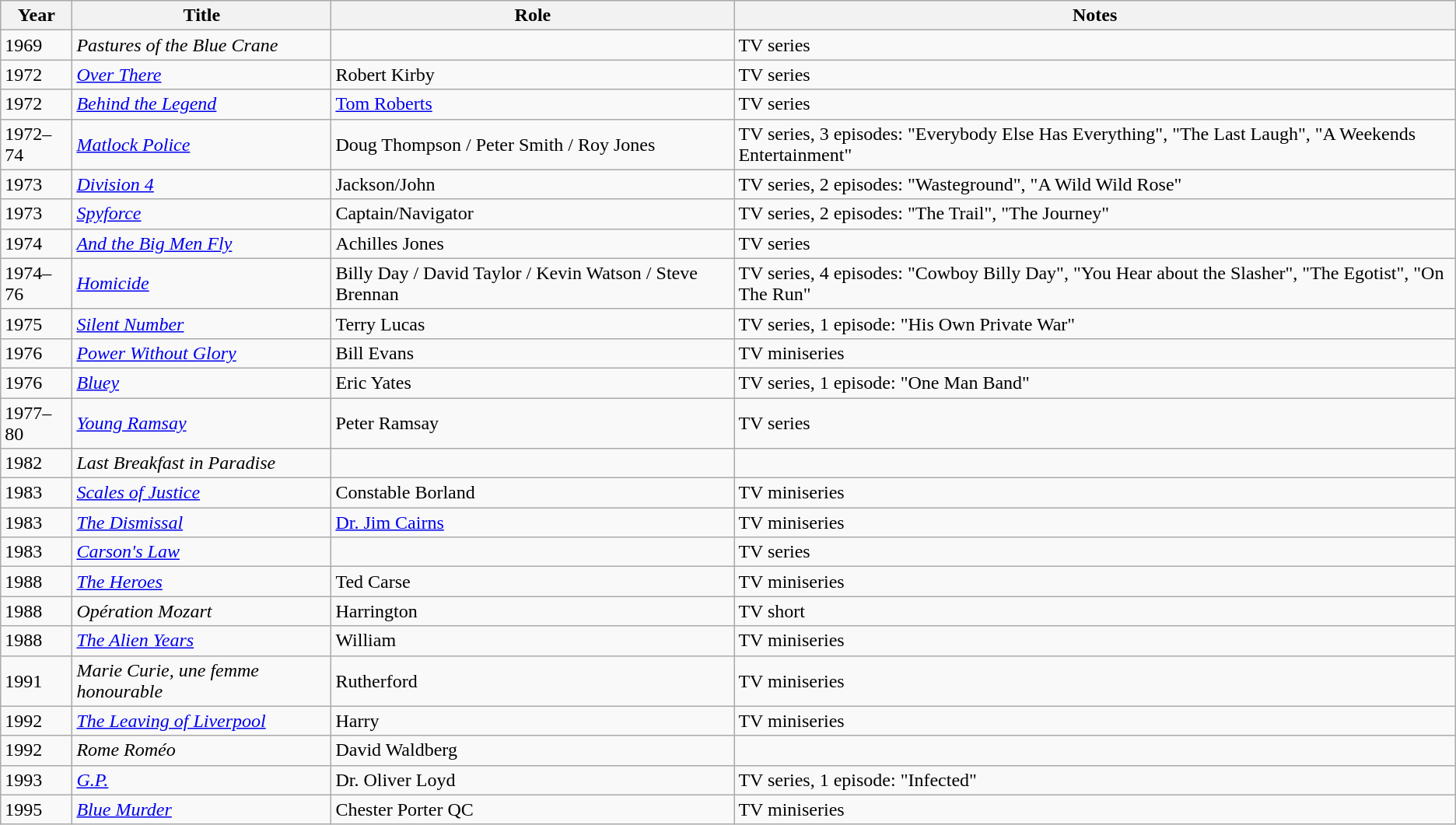<table class="wikitable sortable">
<tr>
<th>Year</th>
<th>Title</th>
<th>Role</th>
<th>Notes</th>
</tr>
<tr>
<td>1969</td>
<td><em>Pastures of the Blue Crane</em></td>
<td></td>
<td>TV series</td>
</tr>
<tr>
<td>1972</td>
<td><em><a href='#'>Over There</a></em></td>
<td>Robert Kirby</td>
<td>TV series</td>
</tr>
<tr>
<td>1972</td>
<td><em><a href='#'>Behind the Legend</a></em></td>
<td><a href='#'>Tom Roberts</a></td>
<td>TV series</td>
</tr>
<tr>
<td>1972–74</td>
<td><em><a href='#'>Matlock Police</a></em></td>
<td>Doug Thompson / Peter Smith / Roy Jones</td>
<td>TV series, 3 episodes: "Everybody Else Has Everything", "The Last Laugh", "A Weekends Entertainment"</td>
</tr>
<tr>
<td>1973</td>
<td><em><a href='#'>Division 4</a></em></td>
<td>Jackson/John</td>
<td>TV series, 2 episodes: "Wasteground", "A Wild Wild Rose"</td>
</tr>
<tr>
<td>1973</td>
<td><em><a href='#'>Spyforce</a></em></td>
<td>Captain/Navigator</td>
<td>TV series, 2 episodes: "The Trail", "The Journey"</td>
</tr>
<tr>
<td>1974</td>
<td><em><a href='#'>And the Big Men Fly</a></em></td>
<td>Achilles Jones</td>
<td>TV series</td>
</tr>
<tr>
<td>1974–76</td>
<td><em><a href='#'>Homicide</a></em></td>
<td>Billy Day / David Taylor / Kevin Watson / Steve Brennan</td>
<td>TV series, 4 episodes: "Cowboy Billy Day", "You Hear about the Slasher", "The Egotist", "On The Run"</td>
</tr>
<tr>
<td>1975</td>
<td><em><a href='#'>Silent Number</a></em></td>
<td>Terry Lucas</td>
<td>TV series, 1 episode: "His Own Private War"</td>
</tr>
<tr>
<td>1976</td>
<td><em><a href='#'>Power Without Glory</a></em></td>
<td>Bill Evans</td>
<td>TV miniseries</td>
</tr>
<tr>
<td>1976</td>
<td><em><a href='#'>Bluey</a></em></td>
<td>Eric Yates</td>
<td>TV series, 1 episode: "One Man Band"</td>
</tr>
<tr>
<td>1977–80</td>
<td><em><a href='#'>Young Ramsay</a></em></td>
<td>Peter Ramsay</td>
<td>TV series</td>
</tr>
<tr>
<td>1982</td>
<td><em>Last Breakfast in Paradise</em></td>
<td></td>
<td></td>
</tr>
<tr>
<td>1983</td>
<td><em><a href='#'>Scales of Justice</a></em></td>
<td>Constable Borland</td>
<td>TV miniseries</td>
</tr>
<tr>
<td>1983</td>
<td><em><a href='#'>The Dismissal</a></em></td>
<td><a href='#'>Dr. Jim Cairns</a></td>
<td>TV miniseries</td>
</tr>
<tr>
<td>1983</td>
<td><em><a href='#'>Carson's Law</a></em></td>
<td></td>
<td>TV series</td>
</tr>
<tr>
<td>1988</td>
<td><em><a href='#'>The Heroes</a></em></td>
<td>Ted Carse</td>
<td>TV miniseries</td>
</tr>
<tr>
<td>1988</td>
<td><em>Opération Mozart</em></td>
<td>Harrington</td>
<td>TV short</td>
</tr>
<tr>
<td>1988</td>
<td><em><a href='#'>The Alien Years</a></em></td>
<td>William</td>
<td>TV miniseries</td>
</tr>
<tr>
<td>1991</td>
<td><em>Marie Curie, une femme honourable</em></td>
<td>Rutherford</td>
<td>TV miniseries</td>
</tr>
<tr>
<td>1992</td>
<td><em><a href='#'>The Leaving of Liverpool</a></em></td>
<td>Harry</td>
<td>TV miniseries</td>
</tr>
<tr>
<td>1992</td>
<td><em>Rome Roméo</em></td>
<td>David Waldberg</td>
<td></td>
</tr>
<tr>
<td>1993</td>
<td><em><a href='#'>G.P.</a></em></td>
<td>Dr. Oliver Loyd</td>
<td>TV series, 1 episode: "Infected"</td>
</tr>
<tr>
<td>1995</td>
<td><em><a href='#'>Blue Murder</a></em></td>
<td>Chester Porter QC</td>
<td>TV miniseries</td>
</tr>
</table>
